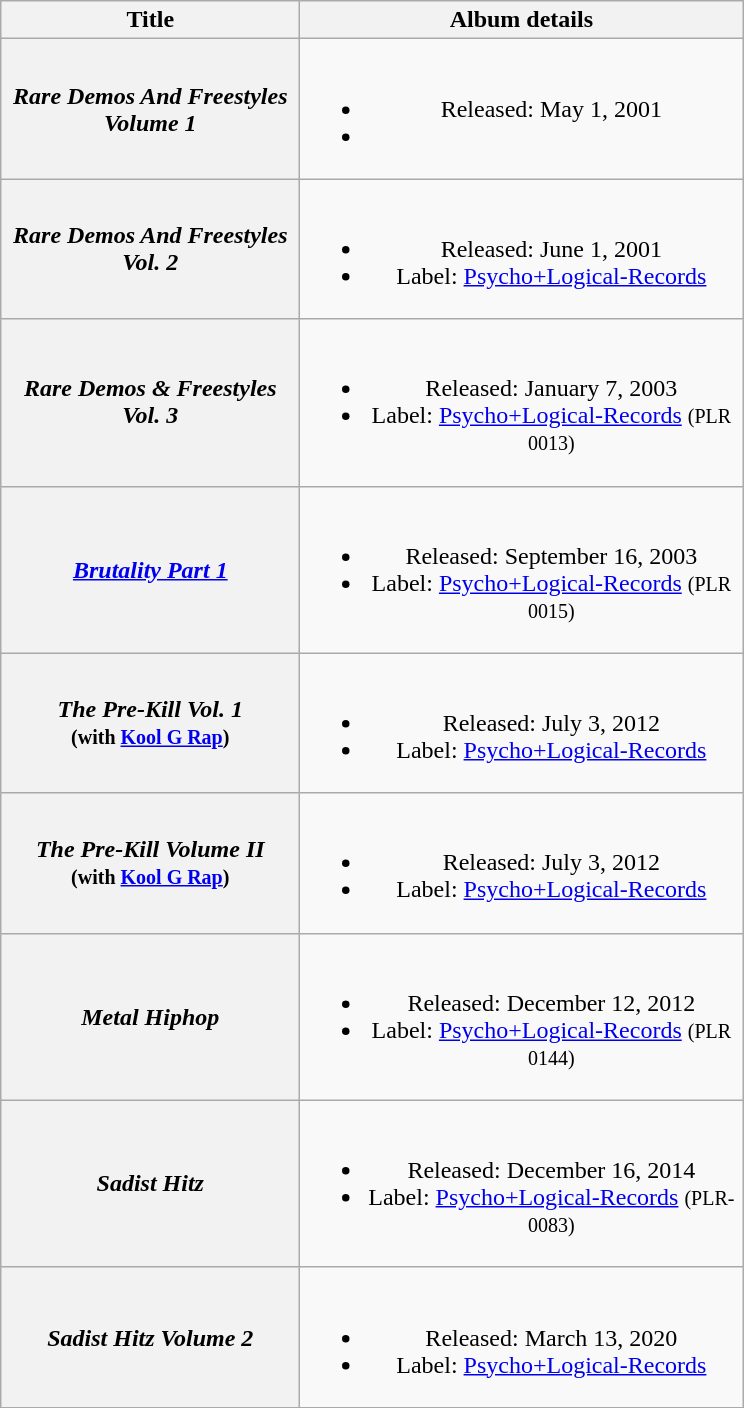<table class="wikitable plainrowheaders" style="text-align:center;">
<tr>
<th scope="col" style="width:12em;">Title</th>
<th scope="col" style="width:18em;">Album details</th>
</tr>
<tr>
<th scope="row"><em>Rare Demos And Freestyles Volume 1</em></th>
<td><br><ul><li>Released: May 1, 2001</li><li></li></ul></td>
</tr>
<tr>
<th scope="row"><em>Rare Demos And Freestyles Vol. 2</em></th>
<td><br><ul><li>Released: June 1, 2001</li><li>Label: <a href='#'>Psycho+Logical-Records</a></li></ul></td>
</tr>
<tr>
<th scope="row"><em>Rare Demos & Freestyles Vol. 3</em></th>
<td><br><ul><li>Released: January 7, 2003</li><li>Label: <a href='#'>Psycho+Logical-Records</a> <small>(PLR 0013)</small></li></ul></td>
</tr>
<tr>
<th scope="row"><em><a href='#'>Brutality Part 1</a></em></th>
<td><br><ul><li>Released: September 16, 2003</li><li>Label: <a href='#'>Psycho+Logical-Records</a> <small>(PLR 0015)</small></li></ul></td>
</tr>
<tr>
<th scope="row"><em>The Pre-Kill Vol. 1</em><br><small>(with <a href='#'>Kool G Rap</a>)</small></th>
<td><br><ul><li>Released: July 3, 2012</li><li>Label: <a href='#'>Psycho+Logical-Records</a></li></ul></td>
</tr>
<tr>
<th scope="row"><em>The Pre-Kill Volume II</em><br><small>(with <a href='#'>Kool G Rap</a>)</small></th>
<td><br><ul><li>Released: July 3, 2012</li><li>Label: <a href='#'>Psycho+Logical-Records</a></li></ul></td>
</tr>
<tr>
<th scope="row"><em>Metal Hiphop</em></th>
<td><br><ul><li>Released: December 12, 2012</li><li>Label: <a href='#'>Psycho+Logical-Records</a> <small>(PLR 0144)</small></li></ul></td>
</tr>
<tr>
<th scope="row"><em>Sadist Hitz</em></th>
<td><br><ul><li>Released: December 16, 2014</li><li>Label: <a href='#'>Psycho+Logical-Records</a> <small>(PLR-0083)</small></li></ul></td>
</tr>
<tr>
<th scope="row"><em>Sadist Hitz Volume 2</em></th>
<td><br><ul><li>Released: March 13, 2020</li><li>Label: <a href='#'>Psycho+Logical-Records</a></li></ul></td>
</tr>
</table>
